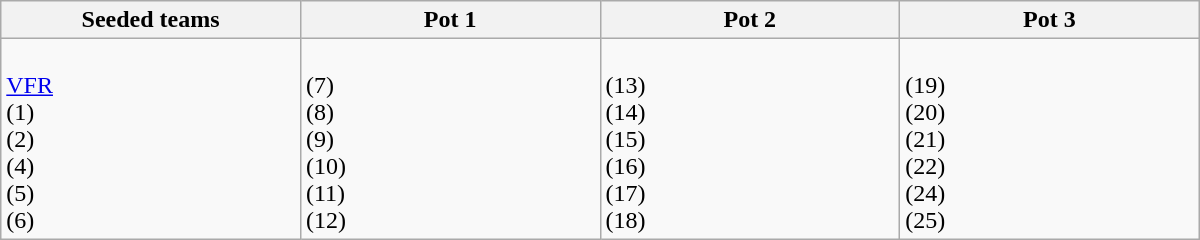<table class="wikitable" width=800>
<tr>
<th width=25%>Seeded teams</th>
<th width=25%>Pot 1</th>
<th width=25%>Pot 2</th>
<th width=25%>Pot 3</th>
</tr>
<tr>
<td><br> <a href='#'>VFR</a> <br>
 (1)<br>
 (2)<br>
 (4)<br>
 (5)<br>
 (6)</td>
<td><br> (7)<br>
 (8)<br>
 (9)<br>
 (10)<br>
 (11)<br>
 (12)</td>
<td><br> (13)<br>
 (14)<br>
 (15)<br>
 (16)<br>
 (17)<br>
 (18)</td>
<td><br> (19)<br>
 (20)<br>
 (21)<br>
 (22)<br>
 (24)<br>
 (25)</td>
</tr>
</table>
